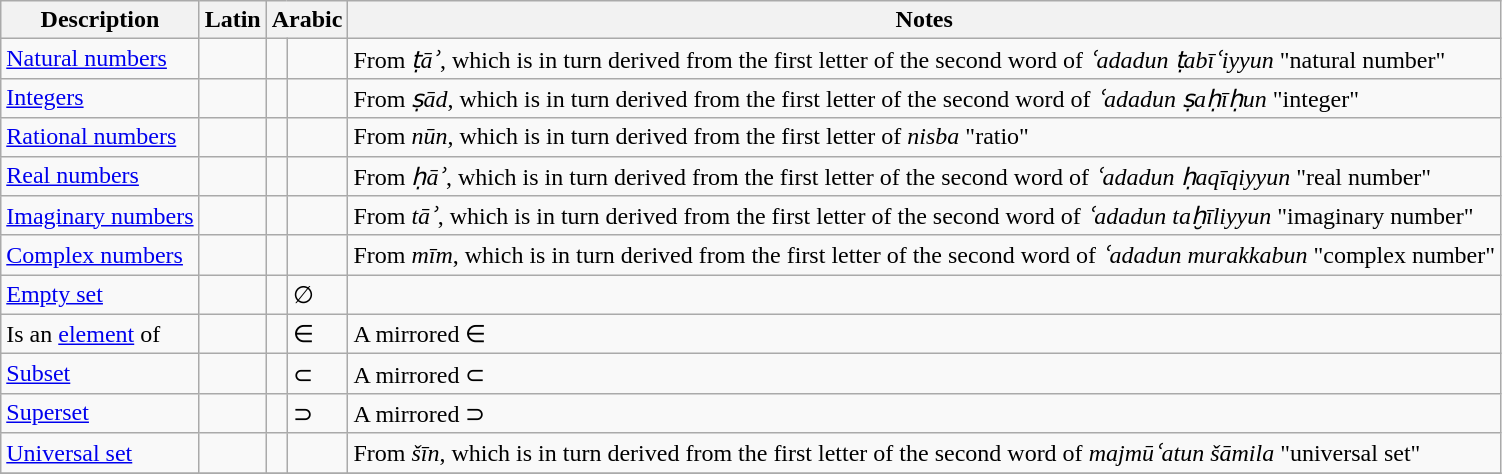<table class="wikitable">
<tr>
<th>Description</th>
<th>Latin</th>
<th colspan=2>Arabic</th>
<th>Notes</th>
</tr>
<tr>
<td><a href='#'>Natural numbers</a></td>
<td></td>
<td></td>
<td></td>
<td>From  <em>ṭāʾ</em>, which is in turn derived from the first letter of the second word of <em>ʿadadun ṭabīʿiyyun</em> "natural number"</td>
</tr>
<tr>
<td><a href='#'>Integers</a></td>
<td></td>
<td></td>
<td></td>
<td>From  <em>ṣād</em>, which is in turn derived from the first letter of the second word of  <em>ʿadadun ṣaḥīḥun</em> "integer"</td>
</tr>
<tr>
<td><a href='#'>Rational numbers</a></td>
<td></td>
<td></td>
<td></td>
<td>From  <em>nūn</em>, which is in turn derived from the first letter of  <em>nisba</em> "ratio"</td>
</tr>
<tr>
<td><a href='#'>Real numbers</a></td>
<td></td>
<td></td>
<td></td>
<td>From  <em>ḥāʾ</em>, which is in turn derived from the first letter of the second word of  <em>ʿadadun ḥaqīqiyyun</em> "real number"</td>
</tr>
<tr>
<td><a href='#'>Imaginary numbers</a></td>
<td></td>
<td></td>
<td></td>
<td>From  <em>tāʾ</em>, which is in turn derived from the first letter of the second word of  <em>ʿadadun taḫīliyyun</em> "imaginary number"</td>
</tr>
<tr>
<td><a href='#'>Complex numbers</a></td>
<td></td>
<td></td>
<td></td>
<td>From  <em>mīm</em>, which is in turn derived from the first letter of the second word of  <em>ʿadadun murakkabun</em> "complex number"</td>
</tr>
<tr>
<td><a href='#'>Empty set</a></td>
<td></td>
<td></td>
<td>∅</td>
<td></td>
</tr>
<tr>
<td>Is an <a href='#'>element</a> of</td>
<td></td>
<td></td>
<td><span>∈</span></td>
<td>A mirrored ∈</td>
</tr>
<tr>
<td><a href='#'>Subset</a></td>
<td></td>
<td></td>
<td><span>⊂</span></td>
<td>A mirrored ⊂</td>
</tr>
<tr>
<td><a href='#'>Superset</a></td>
<td></td>
<td></td>
<td><span>⊃</span></td>
<td>A mirrored ⊃</td>
</tr>
<tr>
<td><a href='#'>Universal set</a></td>
<td></td>
<td></td>
<td></td>
<td>From  <em>šīn</em>, which is in turn derived from the first letter of the second word of  <em>majmūʿatun šāmila</em> "universal set"</td>
</tr>
<tr>
</tr>
</table>
